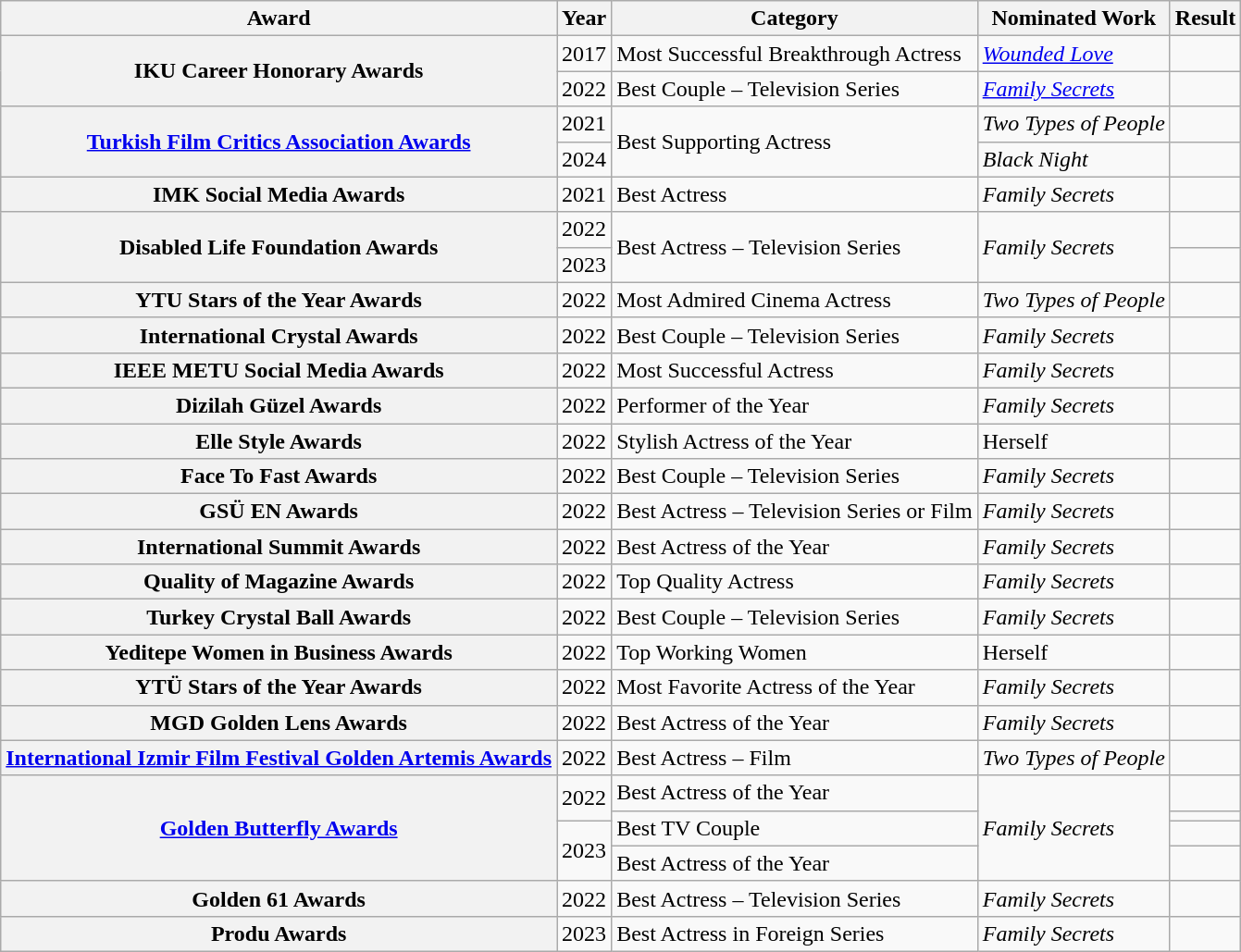<table class="wikitable sortable plainrowheaders">
<tr>
<th scope="col">Award</th>
<th scope="col">Year</th>
<th scope="col">Category</th>
<th scope="col">Nominated Work</th>
<th scope="col">Result</th>
</tr>
<tr>
<th rowspan="2" scope="row">IKU Career Honorary Awards</th>
<td>2017</td>
<td>Most Successful Breakthrough Actress</td>
<td><a href='#'><em>Wounded Love</em></a></td>
<td></td>
</tr>
<tr>
<td>2022</td>
<td>Best Couple – Television Series</td>
<td><em><a href='#'>Family Secrets</a></em></td>
<td></td>
</tr>
<tr>
<th rowspan="2" scope="row"><a href='#'>Turkish Film Critics Association Awards</a></th>
<td>2021</td>
<td rowspan="2">Best Supporting Actress</td>
<td><em>Two Types of People</em></td>
<td></td>
</tr>
<tr>
<td>2024</td>
<td><em>Black Night</em></td>
<td></td>
</tr>
<tr>
<th scope="row">IMK Social Media Awards</th>
<td>2021</td>
<td>Best Actress</td>
<td><em>Family Secrets</em></td>
<td></td>
</tr>
<tr>
<th rowspan="2" scope="row">Disabled Life Foundation Awards</th>
<td>2022</td>
<td rowspan="2">Best Actress – Television Series</td>
<td rowspan="2"><em>Family Secrets</em></td>
<td></td>
</tr>
<tr>
<td>2023</td>
<td></td>
</tr>
<tr>
<th scope="row">YTU Stars of the Year Awards</th>
<td>2022</td>
<td>Most Admired Cinema Actress</td>
<td><em>Two Types of People</em></td>
<td></td>
</tr>
<tr>
<th scope="row">International Crystal Awards</th>
<td>2022</td>
<td>Best Couple – Television Series</td>
<td><em>Family Secrets</em></td>
<td></td>
</tr>
<tr>
<th scope="row">IEEE METU Social Media Awards</th>
<td>2022</td>
<td>Most Successful Actress</td>
<td><em>Family Secrets</em></td>
<td></td>
</tr>
<tr>
<th scope="row">Dizilah Güzel Awards</th>
<td>2022</td>
<td>Performer of the Year</td>
<td><em>Family Secrets</em></td>
<td></td>
</tr>
<tr>
<th scope="row">Elle Style Awards</th>
<td>2022</td>
<td>Stylish Actress of the Year</td>
<td>Herself</td>
<td></td>
</tr>
<tr>
<th scope="row">Face To Fast Awards</th>
<td>2022</td>
<td>Best Couple – Television Series</td>
<td><em>Family Secrets</em></td>
<td></td>
</tr>
<tr>
<th scope="row">GSÜ EN Awards</th>
<td>2022</td>
<td>Best Actress – Television Series or Film</td>
<td><em>Family Secrets</em></td>
<td></td>
</tr>
<tr>
<th scope="row">International Summit Awards</th>
<td>2022</td>
<td>Best Actress of the Year</td>
<td><em>Family Secrets</em></td>
<td></td>
</tr>
<tr>
<th scope="row">Quality of Magazine Awards</th>
<td>2022</td>
<td>Top Quality Actress</td>
<td><em>Family Secrets</em></td>
<td></td>
</tr>
<tr>
<th scope="row">Turkey Crystal Ball Awards</th>
<td>2022</td>
<td>Best Couple – Television Series</td>
<td><em>Family Secrets</em></td>
<td></td>
</tr>
<tr>
<th scope="row">Yeditepe Women in Business Awards</th>
<td>2022</td>
<td>Top Working Women</td>
<td>Herself</td>
<td></td>
</tr>
<tr>
<th scope="row">YTÜ Stars of the Year Awards</th>
<td>2022</td>
<td>Most Favorite Actress of the Year</td>
<td><em>Family Secrets</em></td>
<td></td>
</tr>
<tr>
<th scope="row">MGD Golden Lens Awards</th>
<td>2022</td>
<td>Best Actress of the Year</td>
<td><em>Family Secrets</em></td>
<td></td>
</tr>
<tr>
<th scope="row"><a href='#'>International Izmir Film Festival Golden Artemis Awards</a></th>
<td>2022</td>
<td>Best Actress – Film</td>
<td><em>Two Types of People</em></td>
<td></td>
</tr>
<tr>
<th rowspan="4" scope="row"><a href='#'>Golden Butterfly Awards</a></th>
<td rowspan="2">2022</td>
<td>Best Actress of the Year</td>
<td rowspan="4"><em>Family Secrets</em></td>
<td></td>
</tr>
<tr>
<td rowspan="2">Best TV Couple</td>
<td></td>
</tr>
<tr>
<td rowspan="2">2023</td>
<td></td>
</tr>
<tr>
<td>Best Actress of the Year</td>
<td></td>
</tr>
<tr>
<th scope="row">Golden 61 Awards</th>
<td>2022</td>
<td>Best Actress – Television Series</td>
<td><em>Family Secrets</em></td>
<td></td>
</tr>
<tr>
<th scope="row">Produ Awards</th>
<td>2023</td>
<td>Best Actress in Foreign Series</td>
<td><em>Family Secrets</em></td>
<td></td>
</tr>
</table>
